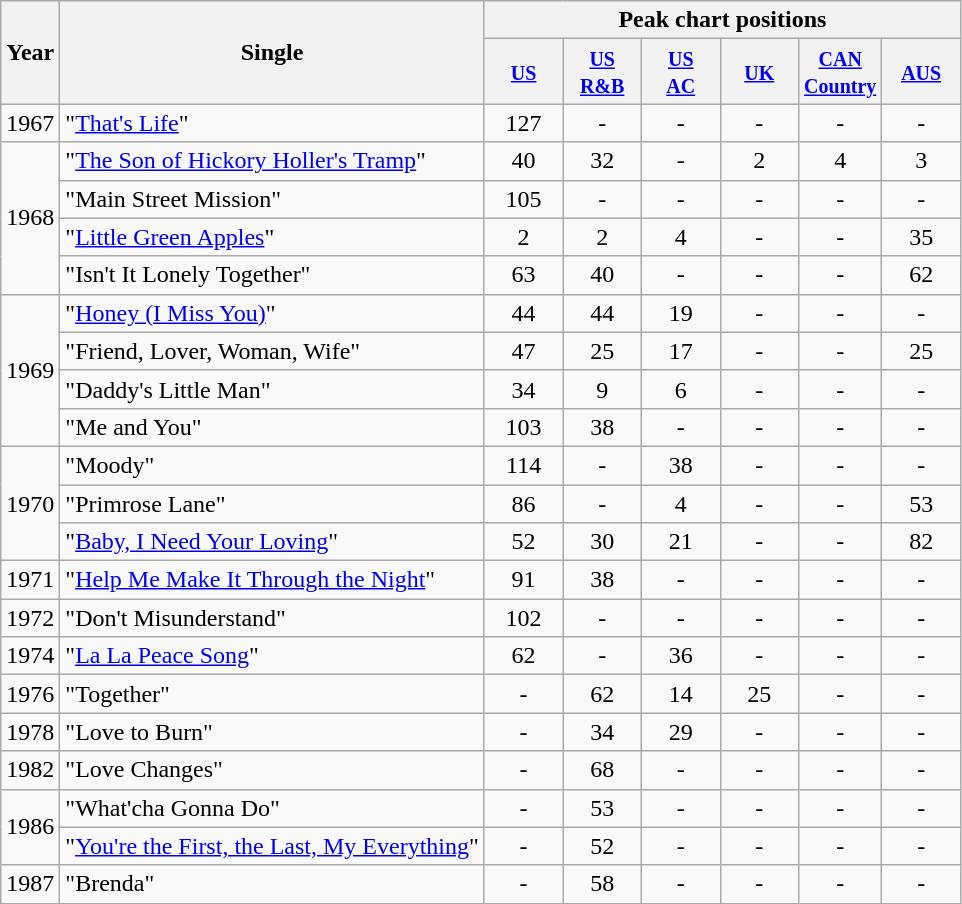<table class="wikitable">
<tr>
<th rowspan="2">Year</th>
<th rowspan="2">Single</th>
<th colspan="6">Peak chart positions</th>
</tr>
<tr>
<th style="width:45px;"><small><a href='#'>US</a></small></th>
<th style="width:45px;"><small><a href='#'>US<br>R&B</a></small></th>
<th style="width:45px;"><small><a href='#'>US<br>AC</a></small></th>
<th style="width:45px;"><small><a href='#'>UK</a></small></th>
<th style="width:45px;"><small><a href='#'>CAN Country</a></small></th>
<th style="width:45px;"><small><a href='#'>AUS</a></small></th>
</tr>
<tr>
<td>1967</td>
<td>"<a href='#'>That's Life</a>"</td>
<td style="text-align:center;">127</td>
<td style="text-align:center;">-</td>
<td style="text-align:center;">-</td>
<td style="text-align:center;">-</td>
<td style="text-align:center;">-</td>
<td style="text-align:center;">-</td>
</tr>
<tr>
<td rowspan="4">1968</td>
<td>"<a href='#'>The Son of Hickory Holler's Tramp</a>"</td>
<td style="text-align:center;">40</td>
<td style="text-align:center;">32</td>
<td style="text-align:center;">-</td>
<td style="text-align:center;">2</td>
<td style="text-align:center;">4</td>
<td style="text-align:center;">3</td>
</tr>
<tr>
<td>"Main Street Mission"</td>
<td style="text-align:center;">105</td>
<td style="text-align:center;">-</td>
<td style="text-align:center;">-</td>
<td style="text-align:center;">-</td>
<td style="text-align:center;">-</td>
<td style="text-align:center;">-</td>
</tr>
<tr>
<td>"<a href='#'>Little Green Apples</a>"</td>
<td style="text-align:center;">2</td>
<td style="text-align:center;">2</td>
<td style="text-align:center;">4</td>
<td style="text-align:center;">-</td>
<td style="text-align:center;">-</td>
<td style="text-align:center;">35</td>
</tr>
<tr>
<td>"Isn't It Lonely Together"</td>
<td style="text-align:center;">63</td>
<td style="text-align:center;">40</td>
<td style="text-align:center;">-</td>
<td style="text-align:center;">-</td>
<td style="text-align:center;">-</td>
<td style="text-align:center;">62</td>
</tr>
<tr>
<td rowspan="4">1969</td>
<td>"<a href='#'>Honey (I Miss You)</a>"</td>
<td style="text-align:center;">44</td>
<td style="text-align:center;">44</td>
<td style="text-align:center;">19</td>
<td style="text-align:center;">-</td>
<td style="text-align:center;">-</td>
<td style="text-align:center;">-</td>
</tr>
<tr>
<td>"Friend, Lover, Woman, Wife"</td>
<td style="text-align:center;">47</td>
<td style="text-align:center;">25</td>
<td style="text-align:center;">17</td>
<td style="text-align:center;">-</td>
<td style="text-align:center;">-</td>
<td style="text-align:center;">25</td>
</tr>
<tr>
<td>"Daddy's Little Man"</td>
<td style="text-align:center;">34</td>
<td style="text-align:center;">9</td>
<td style="text-align:center;">6</td>
<td style="text-align:center;">-</td>
<td style="text-align:center;">-</td>
<td style="text-align:center;">-</td>
</tr>
<tr>
<td>"Me and You"</td>
<td style="text-align:center;">103</td>
<td style="text-align:center;">38</td>
<td style="text-align:center;">-</td>
<td style="text-align:center;">-</td>
<td style="text-align:center;">-</td>
<td style="text-align:center;">-</td>
</tr>
<tr>
<td rowspan="3">1970</td>
<td>"Moody"</td>
<td style="text-align:center;">114</td>
<td style="text-align:center;">-</td>
<td style="text-align:center;">38</td>
<td style="text-align:center;">-</td>
<td style="text-align:center;">-</td>
<td style="text-align:center;">-</td>
</tr>
<tr>
<td>"Primrose Lane"</td>
<td style="text-align:center;">86</td>
<td style="text-align:center;">-</td>
<td style="text-align:center;">4</td>
<td style="text-align:center;">-</td>
<td style="text-align:center;">-</td>
<td style="text-align:center;">53</td>
</tr>
<tr>
<td>"<a href='#'>Baby, I Need Your Loving</a>"</td>
<td style="text-align:center;">52</td>
<td style="text-align:center;">30</td>
<td style="text-align:center;">21</td>
<td style="text-align:center;">-</td>
<td style="text-align:center;">-</td>
<td style="text-align:center;">82</td>
</tr>
<tr>
<td>1971</td>
<td>"<a href='#'>Help Me Make It Through the Night</a>"</td>
<td style="text-align:center;">91</td>
<td style="text-align:center;">38</td>
<td style="text-align:center;">-</td>
<td style="text-align:center;">-</td>
<td style="text-align:center;">-</td>
<td style="text-align:center;">-</td>
</tr>
<tr>
<td>1972</td>
<td>"Don't Misunderstand"</td>
<td style="text-align:center;">102</td>
<td style="text-align:center;">-</td>
<td style="text-align:center;">-</td>
<td style="text-align:center;">-</td>
<td style="text-align:center;">-</td>
<td style="text-align:center;">-</td>
</tr>
<tr>
<td>1974</td>
<td>"<a href='#'>La La Peace Song</a>"</td>
<td style="text-align:center;">62</td>
<td style="text-align:center;">-</td>
<td style="text-align:center;">36</td>
<td style="text-align:center;">-</td>
<td style="text-align:center;">-</td>
<td style="text-align:center;">-</td>
</tr>
<tr>
<td>1976</td>
<td>"Together"</td>
<td style="text-align:center;">-</td>
<td style="text-align:center;">62</td>
<td style="text-align:center;">14</td>
<td style="text-align:center;">25</td>
<td style="text-align:center;">-</td>
<td style="text-align:center;">-</td>
</tr>
<tr>
<td>1978</td>
<td>"Love to Burn"</td>
<td style="text-align:center;">-</td>
<td style="text-align:center;">34</td>
<td style="text-align:center;">29</td>
<td style="text-align:center;">-</td>
<td style="text-align:center;">-</td>
<td style="text-align:center;">-</td>
</tr>
<tr>
<td>1982</td>
<td>"Love Changes"</td>
<td style="text-align:center;">-</td>
<td style="text-align:center;">68</td>
<td style="text-align:center;">-</td>
<td style="text-align:center;">-</td>
<td style="text-align:center;">-</td>
<td style="text-align:center;">-</td>
</tr>
<tr>
<td rowspan="2">1986</td>
<td>"What'cha Gonna Do"</td>
<td style="text-align:center;">-</td>
<td style="text-align:center;">53</td>
<td style="text-align:center;">-</td>
<td style="text-align:center;">-</td>
<td style="text-align:center;">-</td>
<td style="text-align:center;">-</td>
</tr>
<tr>
<td>"<a href='#'>You're the First, the Last, My Everything</a>"</td>
<td style="text-align:center;">-</td>
<td style="text-align:center;">52</td>
<td style="text-align:center;">-</td>
<td style="text-align:center;">-</td>
<td style="text-align:center;">-</td>
<td style="text-align:center;">-</td>
</tr>
<tr>
<td>1987</td>
<td>"Brenda"</td>
<td style="text-align:center;">-</td>
<td style="text-align:center;">58</td>
<td style="text-align:center;">-</td>
<td style="text-align:center;">-</td>
<td style="text-align:center;">-</td>
<td style="text-align:center;">-</td>
</tr>
</table>
